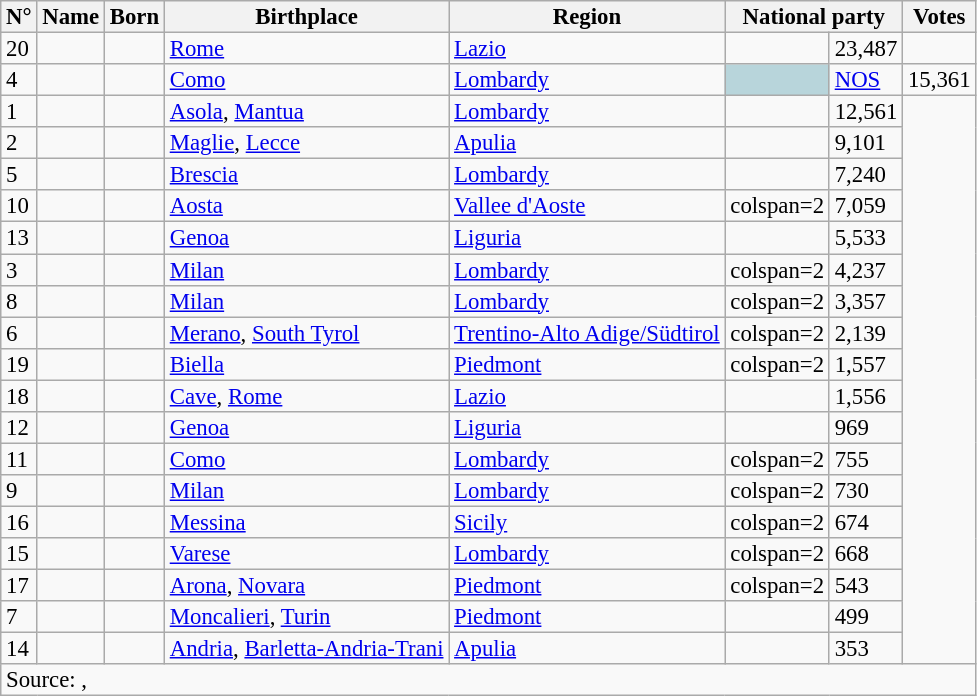<table class="wikitable sortable" style="font-size:95%;line-height:14px;">
<tr>
<th>N°</th>
<th>Name</th>
<th>Born</th>
<th>Birthplace</th>
<th>Region</th>
<th colspan="2">National party</th>
<th>Votes</th>
</tr>
<tr>
<td>20</td>
<td></td>
<td></td>
<td><a href='#'>Rome</a></td>
<td><a href='#'>Lazio</a></td>
<td></td>
<td>23,487</td>
</tr>
<tr>
<td>4</td>
<td></td>
<td></td>
<td><a href='#'>Como</a></td>
<td><a href='#'>Lombardy</a></td>
<td style="background:#B8D5DB;"></td>
<td><a href='#'>NOS</a></td>
<td>15,361</td>
</tr>
<tr>
<td>1</td>
<td></td>
<td></td>
<td><a href='#'>Asola</a>, <a href='#'>Mantua</a></td>
<td><a href='#'>Lombardy</a></td>
<td></td>
<td>12,561</td>
</tr>
<tr>
<td>2</td>
<td></td>
<td></td>
<td><a href='#'>Maglie</a>, <a href='#'>Lecce</a></td>
<td><a href='#'>Apulia</a></td>
<td></td>
<td>9,101</td>
</tr>
<tr>
<td>5</td>
<td></td>
<td></td>
<td><a href='#'>Brescia</a></td>
<td><a href='#'>Lombardy</a></td>
<td></td>
<td>7,240</td>
</tr>
<tr>
<td>10</td>
<td></td>
<td></td>
<td><a href='#'>Aosta</a></td>
<td><a href='#'>Vallee d'Aoste</a></td>
<td>colspan=2 </td>
<td>7,059</td>
</tr>
<tr>
<td>13</td>
<td></td>
<td></td>
<td><a href='#'>Genoa</a></td>
<td><a href='#'>Liguria</a></td>
<td></td>
<td>5,533</td>
</tr>
<tr>
<td>3</td>
<td></td>
<td></td>
<td><a href='#'>Milan</a></td>
<td><a href='#'>Lombardy</a></td>
<td>colspan=2 </td>
<td>4,237</td>
</tr>
<tr>
<td>8</td>
<td></td>
<td></td>
<td><a href='#'>Milan</a></td>
<td><a href='#'>Lombardy</a></td>
<td>colspan=2 </td>
<td>3,357</td>
</tr>
<tr>
<td>6</td>
<td></td>
<td></td>
<td><a href='#'>Merano</a>, <a href='#'>South Tyrol</a></td>
<td><a href='#'>Trentino-Alto Adige/Südtirol</a></td>
<td>colspan=2 </td>
<td>2,139</td>
</tr>
<tr>
<td>19</td>
<td></td>
<td></td>
<td><a href='#'>Biella</a></td>
<td><a href='#'>Piedmont</a></td>
<td>colspan=2 </td>
<td>1,557</td>
</tr>
<tr>
<td>18</td>
<td></td>
<td></td>
<td><a href='#'>Cave</a>, <a href='#'>Rome</a></td>
<td><a href='#'>Lazio</a></td>
<td></td>
<td>1,556</td>
</tr>
<tr>
<td>12</td>
<td></td>
<td></td>
<td><a href='#'>Genoa</a></td>
<td><a href='#'>Liguria</a></td>
<td></td>
<td>969</td>
</tr>
<tr>
<td>11</td>
<td></td>
<td></td>
<td><a href='#'>Como</a></td>
<td><a href='#'>Lombardy</a></td>
<td>colspan=2 </td>
<td>755</td>
</tr>
<tr>
<td>9</td>
<td></td>
<td></td>
<td><a href='#'>Milan</a></td>
<td><a href='#'>Lombardy</a></td>
<td>colspan=2 </td>
<td>730</td>
</tr>
<tr>
<td>16</td>
<td></td>
<td></td>
<td><a href='#'>Messina</a></td>
<td><a href='#'>Sicily</a></td>
<td>colspan=2 </td>
<td>674</td>
</tr>
<tr>
<td>15</td>
<td></td>
<td></td>
<td><a href='#'>Varese</a></td>
<td><a href='#'>Lombardy</a></td>
<td>colspan=2 </td>
<td>668</td>
</tr>
<tr>
<td>17</td>
<td></td>
<td></td>
<td><a href='#'>Arona</a>, <a href='#'>Novara</a></td>
<td><a href='#'>Piedmont</a></td>
<td>colspan=2 </td>
<td>543</td>
</tr>
<tr>
<td>7</td>
<td></td>
<td></td>
<td><a href='#'>Moncalieri</a>, <a href='#'>Turin</a></td>
<td><a href='#'>Piedmont</a></td>
<td></td>
<td>499</td>
</tr>
<tr>
<td>14</td>
<td></td>
<td></td>
<td><a href='#'>Andria</a>, <a href='#'>Barletta-Andria-Trani</a></td>
<td><a href='#'>Apulia</a></td>
<td></td>
<td>353</td>
</tr>
<tr>
<td colspan="8">Source: , </td>
</tr>
</table>
